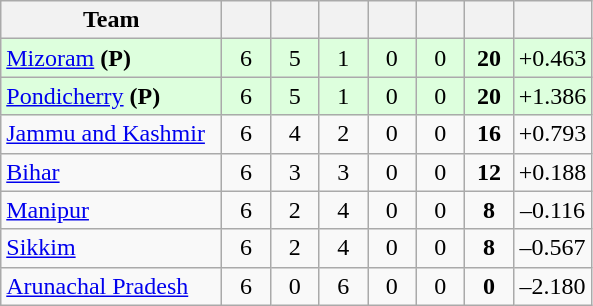<table class="wikitable" style="text-align:center">
<tr>
<th style="width:140px;">Team</th>
<th style="width:25px;"></th>
<th style="width:25px;"></th>
<th style="width:25px;"></th>
<th style="width:25px;"></th>
<th style="width:25px;"></th>
<th style="width:25px;"></th>
<th style="width:40px;"></th>
</tr>
<tr style="background:#dfd;">
<td style="text-align:left"><a href='#'>Mizoram</a> <strong>(P)</strong></td>
<td>6</td>
<td>5</td>
<td>1</td>
<td>0</td>
<td>0</td>
<td><strong>20</strong></td>
<td>+0.463</td>
</tr>
<tr style="background:#dfd;">
<td style="text-align:left"><a href='#'>Pondicherry</a> <strong>(P)</strong></td>
<td>6</td>
<td>5</td>
<td>1</td>
<td>0</td>
<td>0</td>
<td><strong>20</strong></td>
<td>+1.386</td>
</tr>
<tr>
<td style="text-align:left"><a href='#'>Jammu and Kashmir</a></td>
<td>6</td>
<td>4</td>
<td>2</td>
<td>0</td>
<td>0</td>
<td><strong>16</strong></td>
<td>+0.793</td>
</tr>
<tr>
<td style="text-align:left"><a href='#'>Bihar</a></td>
<td>6</td>
<td>3</td>
<td>3</td>
<td>0</td>
<td>0</td>
<td><strong>12</strong></td>
<td>+0.188</td>
</tr>
<tr>
<td style="text-align:left"><a href='#'>Manipur</a></td>
<td>6</td>
<td>2</td>
<td>4</td>
<td>0</td>
<td>0</td>
<td><strong>8</strong></td>
<td>–0.116</td>
</tr>
<tr>
<td style="text-align:left"><a href='#'>Sikkim</a></td>
<td>6</td>
<td>2</td>
<td>4</td>
<td>0</td>
<td>0</td>
<td><strong>8</strong></td>
<td>–0.567</td>
</tr>
<tr>
<td style="text-align:left"><a href='#'>Arunachal Pradesh</a></td>
<td>6</td>
<td>0</td>
<td>6</td>
<td>0</td>
<td>0</td>
<td><strong>0</strong></td>
<td>–2.180</td>
</tr>
</table>
